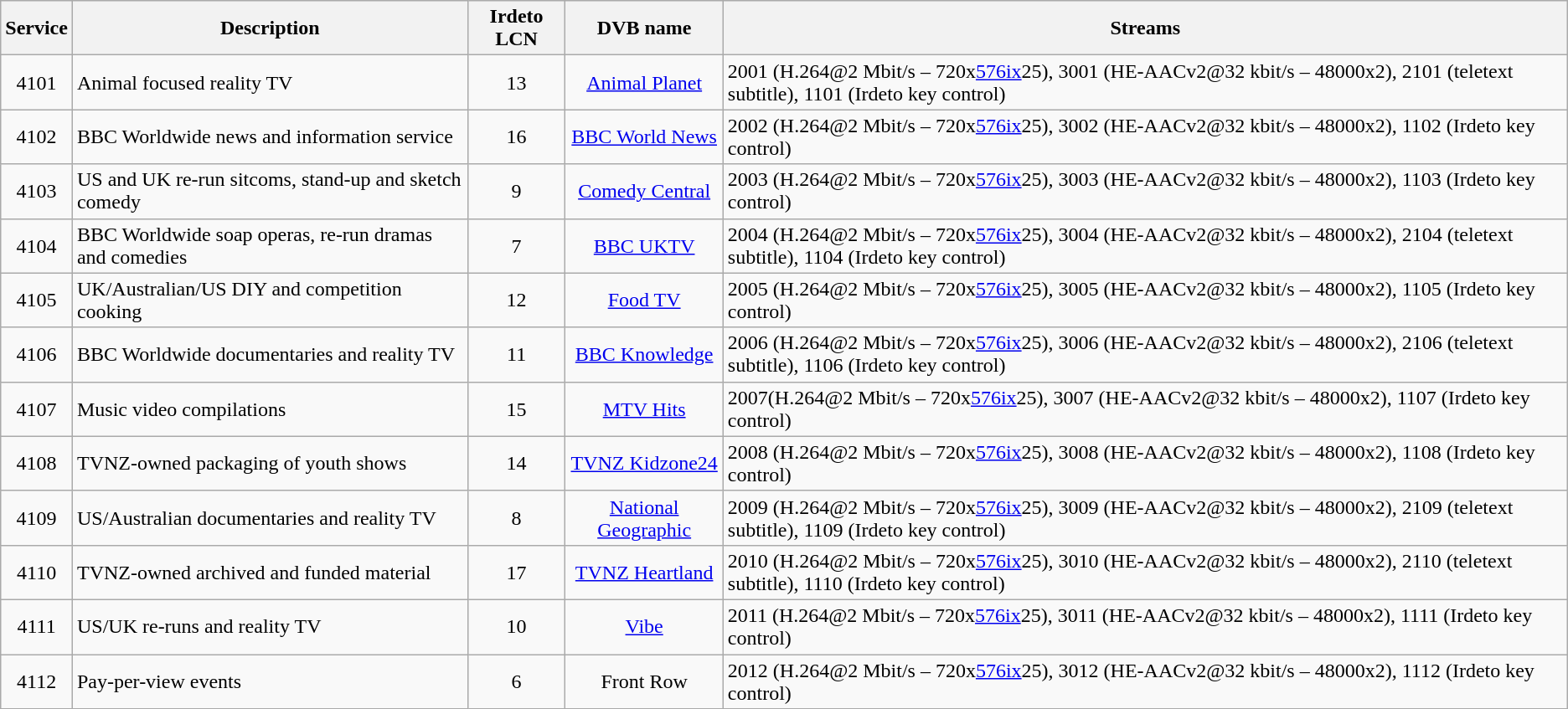<table class="wikitable">
<tr style="background:#efefef;">
<th>Service</th>
<th>Description</th>
<th>Irdeto LCN</th>
<th>DVB name</th>
<th>Streams</th>
</tr>
<tr>
<td align=center>4101</td>
<td>Animal focused reality TV</td>
<td align=center>13</td>
<td align=center><a href='#'>Animal Planet</a></td>
<td>2001 (H.264@2 Mbit/s – 720x<a href='#'>576ix</a>25), 3001 (HE-AACv2@32 kbit/s – 48000x2), 2101 (teletext subtitle), 1101 (Irdeto key control)</td>
</tr>
<tr>
<td align=center>4102</td>
<td>BBC Worldwide news and information service</td>
<td align=center>16</td>
<td align=center><a href='#'>BBC World News</a></td>
<td>2002 (H.264@2 Mbit/s – 720x<a href='#'>576ix</a>25), 3002 (HE-AACv2@32 kbit/s – 48000x2), 1102 (Irdeto key control)</td>
</tr>
<tr>
<td align=center>4103</td>
<td>US and UK re-run sitcoms, stand-up and sketch comedy</td>
<td align=center>9</td>
<td align=center><a href='#'>Comedy Central</a></td>
<td>2003 (H.264@2 Mbit/s – 720x<a href='#'>576ix</a>25), 3003 (HE-AACv2@32 kbit/s – 48000x2), 1103 (Irdeto key control)</td>
</tr>
<tr>
<td align=center>4104</td>
<td>BBC Worldwide soap operas, re-run dramas and comedies</td>
<td align=center>7</td>
<td align=center><a href='#'>BBC UKTV</a></td>
<td>2004 (H.264@2 Mbit/s – 720x<a href='#'>576ix</a>25), 3004 (HE-AACv2@32 kbit/s – 48000x2), 2104 (teletext subtitle), 1104 (Irdeto key control)</td>
</tr>
<tr>
<td align=center>4105</td>
<td>UK/Australian/US DIY and competition cooking</td>
<td align=center>12</td>
<td align=center><a href='#'>Food TV</a></td>
<td>2005 (H.264@2 Mbit/s – 720x<a href='#'>576ix</a>25), 3005 (HE-AACv2@32 kbit/s – 48000x2), 1105 (Irdeto key control)</td>
</tr>
<tr>
<td align=center>4106</td>
<td>BBC Worldwide documentaries and reality TV</td>
<td align=center>11</td>
<td align=center><a href='#'>BBC Knowledge</a></td>
<td>2006 (H.264@2 Mbit/s – 720x<a href='#'>576ix</a>25), 3006 (HE-AACv2@32 kbit/s – 48000x2), 2106 (teletext subtitle), 1106 (Irdeto key control)</td>
</tr>
<tr>
<td align=center>4107</td>
<td>Music video compilations</td>
<td align=center>15</td>
<td align=center><a href='#'>MTV Hits</a></td>
<td>2007(H.264@2 Mbit/s – 720x<a href='#'>576ix</a>25), 3007 (HE-AACv2@32 kbit/s – 48000x2), 1107 (Irdeto key control)</td>
</tr>
<tr>
<td align=center>4108</td>
<td>TVNZ-owned packaging of youth shows</td>
<td align=center>14</td>
<td align=center><a href='#'>TVNZ Kidzone24</a></td>
<td>2008 (H.264@2 Mbit/s – 720x<a href='#'>576ix</a>25), 3008 (HE-AACv2@32 kbit/s – 48000x2), 1108 (Irdeto key control)</td>
</tr>
<tr>
<td align=center>4109</td>
<td>US/Australian documentaries and reality TV</td>
<td align=center>8</td>
<td align=center><a href='#'>National Geographic</a></td>
<td>2009 (H.264@2 Mbit/s – 720x<a href='#'>576ix</a>25), 3009 (HE-AACv2@32 kbit/s – 48000x2), 2109 (teletext subtitle), 1109 (Irdeto key control)</td>
</tr>
<tr>
<td align=center>4110</td>
<td>TVNZ-owned archived and funded material</td>
<td align=center>17</td>
<td align=center><a href='#'>TVNZ Heartland</a></td>
<td>2010 (H.264@2 Mbit/s – 720x<a href='#'>576ix</a>25), 3010 (HE-AACv2@32 kbit/s – 48000x2), 2110 (teletext subtitle), 1110 (Irdeto key control)</td>
</tr>
<tr>
<td align=center>4111</td>
<td>US/UK re-runs and reality TV</td>
<td align=center>10</td>
<td align=center><a href='#'>Vibe</a></td>
<td>2011 (H.264@2 Mbit/s – 720x<a href='#'>576ix</a>25), 3011 (HE-AACv2@32 kbit/s – 48000x2), 1111 (Irdeto key control)</td>
</tr>
<tr>
<td align=center>4112</td>
<td>Pay-per-view events</td>
<td align=center>6</td>
<td align=center>Front Row</td>
<td>2012 (H.264@2 Mbit/s – 720x<a href='#'>576ix</a>25), 3012 (HE-AACv2@32 kbit/s – 48000x2), 1112 (Irdeto key control)</td>
</tr>
</table>
